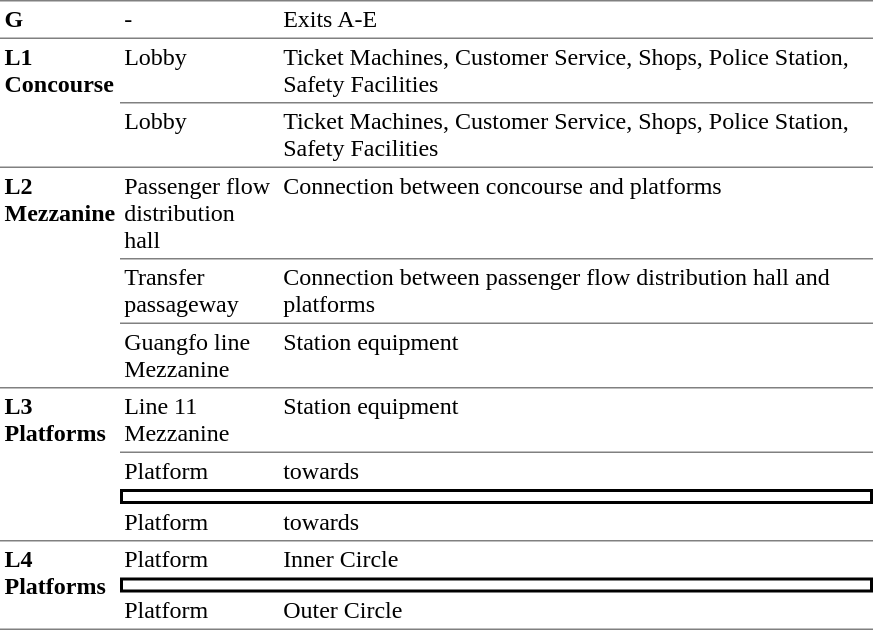<table table border=0 cellspacing=0 cellpadding=3>
<tr>
<td style="border-top:solid 1px gray;" valign=top><strong>G</strong></td>
<td style="border-top:solid 1px gray;" valign=top>-</td>
<td style="border-top:solid 1px gray;" valign=top>Exits A-E</td>
</tr>
<tr>
<td style="border-bottom:solid 1px gray; border-top:solid 1px gray;" valign=top width=50 rowspan=2><strong>L1<br>Concourse</strong></td>
<td style="border-bottom:solid 1px gray; border-top:solid 1px gray;" valign=top width=100> Lobby</td>
<td style="border-bottom:solid 1px gray; border-top:solid 1px gray;" valign=top width=390>Ticket Machines, Customer Service, Shops, Police Station, Safety Facilities</td>
</tr>
<tr>
<td style="border-bottom:solid 1px gray;" valign=top> Lobby</td>
<td style="border-bottom:solid 1px gray;" valign=top>Ticket Machines, Customer Service, Shops, Police Station, Safety Facilities</td>
</tr>
<tr>
<td style="border-bottom:solid 1px gray;" valign=top rowspan=3><strong>L2<br>Mezzanine</strong></td>
<td style="border-bottom:solid 1px gray;" valign=top>Passenger flow distribution hall </td>
<td style="border-bottom:solid 1px gray;" valign=top>Connection between concourse and platforms</td>
</tr>
<tr>
<td style="border-bottom:solid 1px gray;" valign=top>Transfer passageway</td>
<td style="border-bottom:solid 1px gray;" valign=top>Connection between  passenger flow distribution hall and  platforms</td>
</tr>
<tr>
<td style="border-bottom:solid 1px gray;" valign=top>Guangfo line Mezzanine</td>
<td style="border-bottom:solid 1px gray;" valign=top>Station equipment</td>
</tr>
<tr>
<td rowspan=4 style="border-bottom:solid 1px gray;" valign=top><strong>L3<br>Platforms</strong></td>
<td style="border-bottom:solid 1px gray;" valign=top>Line 11 Mezzanine</td>
<td style="border-bottom:solid 1px gray;" valign=top>Station equipment</td>
</tr>
<tr>
<td>Platform </td>
<td>  towards  </td>
</tr>
<tr>
<td style="border-right:solid 2px black;border-left:solid 2px black;border-top:solid 2px black;border-bottom:solid 2px black;text-align:center;" colspan=2></td>
</tr>
<tr>
<td style="border-bottom:solid 1px gray;">Platform </td>
<td style="border-bottom:solid 1px gray;"> towards   </td>
</tr>
<tr>
<td rowspan="3" style="border-bottom:solid 1px gray;" valign=top><strong>L4 Platforms</strong></td>
<td>Platform </td>
<td>  Inner Circle </td>
</tr>
<tr>
<td style="border-right:solid 2px black;border-left:solid 2px black;border-top:solid 2px black;border-bottom:solid 2px black;text-align:center;" colspan=2></td>
</tr>
<tr>
<td style="border-bottom:solid 1px gray;">Platform </td>
<td style="border-bottom:solid 1px gray;"> Outer Circle  </td>
</tr>
</table>
